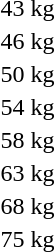<table>
<tr>
<td>43 kg</td>
<td></td>
<td></td>
<td></td>
</tr>
<tr>
<td>46 kg</td>
<td></td>
<td></td>
<td></td>
</tr>
<tr>
<td>50 kg</td>
<td></td>
<td></td>
<td></td>
</tr>
<tr>
<td>54 kg</td>
<td></td>
<td></td>
<td></td>
</tr>
<tr>
<td>58 kg</td>
<td></td>
<td></td>
<td></td>
</tr>
<tr>
<td>63 kg</td>
<td></td>
<td></td>
<td></td>
</tr>
<tr>
<td>68 kg</td>
<td></td>
<td></td>
<td></td>
</tr>
<tr>
<td>75 kg</td>
<td></td>
<td></td>
<td></td>
</tr>
<tr>
</tr>
</table>
